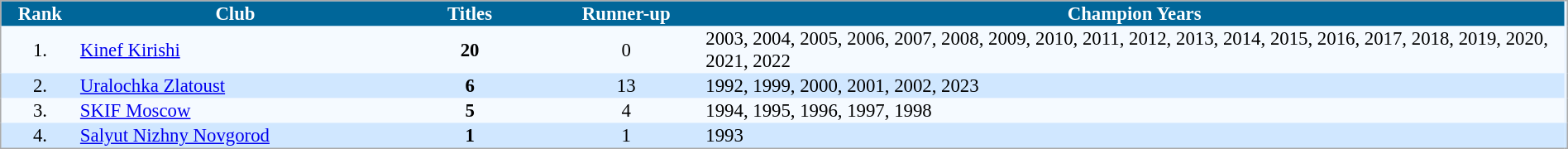<table cellspacing="0" style="background: #EBF5FF; border: 1px #aaa solid; border-collapse: collapse; font-size: 95%;" width=100%>
<tr bgcolor=#006699 style="color:white;">
<th width=5%>Rank</th>
<th width=20%>Club</th>
<th width=10%>Titles</th>
<th width=10%>Runner-up</th>
<th width=55%>Champion Years</th>
</tr>
<tr bgcolor=#F5FAFF>
<td align=center>1.</td>
<td><a href='#'>Kinef Kirishi</a></td>
<td align=center><strong>20</strong></td>
<td align=center>0</td>
<td>2003, 2004, 2005, 2006, 2007, 2008, 2009, 2010, 2011, 2012, 2013, 2014, 2015, 2016, 2017, 2018, 2019, 2020, 2021, 2022</td>
</tr>
<tr bgcolor=#D0E7FF>
<td align=center>2.</td>
<td><a href='#'>Uralochka Zlatoust</a></td>
<td align=center><strong>6</strong></td>
<td align=center>13</td>
<td>1992, 1999, 2000, 2001, 2002, 2023</td>
</tr>
<tr bgcolor=#F5FAFF>
<td align=center>3.</td>
<td><a href='#'>SKIF Moscow</a></td>
<td align=center><strong>5</strong></td>
<td align=center>4</td>
<td>1994, 1995, 1996, 1997, 1998</td>
</tr>
<tr bgcolor=#D0E7FF>
<td align=center>4.</td>
<td><a href='#'>Salyut Nizhny Novgorod</a></td>
<td align=center><strong>1</strong></td>
<td align=center>1</td>
<td>1993</td>
<td></td>
</tr>
</table>
